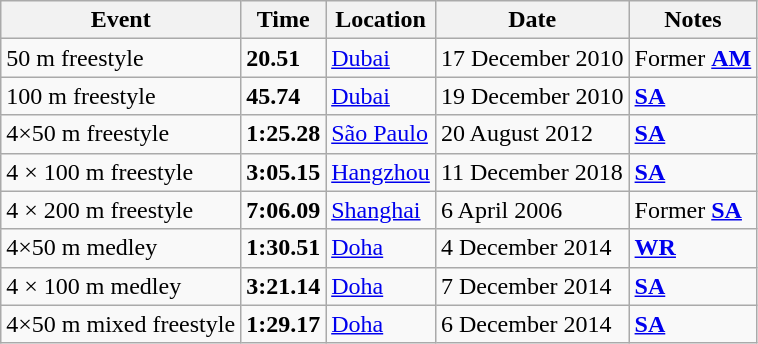<table class="wikitable">
<tr>
<th>Event</th>
<th>Time</th>
<th>Location</th>
<th>Date</th>
<th>Notes</th>
</tr>
<tr>
<td>50 m freestyle</td>
<td><strong>20.51</strong></td>
<td><a href='#'>Dubai</a></td>
<td>17 December 2010</td>
<td>Former <strong><a href='#'>AM</a></strong></td>
</tr>
<tr>
<td>100 m freestyle</td>
<td><strong>45.74</strong></td>
<td><a href='#'>Dubai</a></td>
<td>19 December 2010</td>
<td><strong><a href='#'>SA</a></strong></td>
</tr>
<tr>
<td>4×50 m freestyle</td>
<td><strong>1:25.28</strong></td>
<td><a href='#'>São Paulo</a></td>
<td>20 August 2012</td>
<td><strong><a href='#'>SA</a></strong></td>
</tr>
<tr>
<td>4 × 100 m freestyle</td>
<td><strong>3:05.15</strong></td>
<td><a href='#'>Hangzhou</a></td>
<td>11 December 2018</td>
<td><strong><a href='#'>SA</a></strong></td>
</tr>
<tr>
<td>4 × 200 m freestyle</td>
<td><strong>7:06.09</strong></td>
<td><a href='#'>Shanghai</a></td>
<td>6 April 2006</td>
<td>Former <strong><a href='#'>SA</a></strong></td>
</tr>
<tr>
<td>4×50 m medley</td>
<td><strong>1:30.51</strong></td>
<td><a href='#'>Doha</a></td>
<td>4 December 2014</td>
<td><strong><a href='#'>WR</a></strong></td>
</tr>
<tr>
<td>4 × 100 m medley</td>
<td><strong>3:21.14</strong></td>
<td><a href='#'>Doha</a></td>
<td>7 December 2014</td>
<td><strong><a href='#'>SA</a></strong></td>
</tr>
<tr>
<td>4×50 m mixed freestyle</td>
<td><strong>1:29.17</strong></td>
<td><a href='#'>Doha</a></td>
<td>6 December 2014</td>
<td><strong><a href='#'>SA</a></strong></td>
</tr>
</table>
